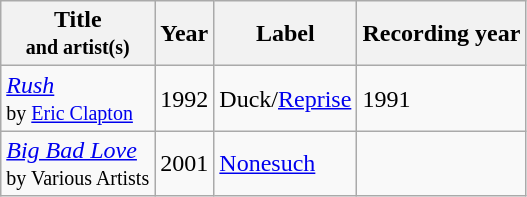<table class="wikitable">
<tr>
<th>Title<br><small>and artist(s)</small></th>
<th>Year</th>
<th>Label</th>
<th>Recording year</th>
</tr>
<tr>
<td><em><a href='#'>Rush</a></em><br><small>by <a href='#'>Eric Clapton</a></small></td>
<td>1992</td>
<td>Duck/<a href='#'>Reprise</a></td>
<td>1991</td>
</tr>
<tr>
<td><em><a href='#'>Big Bad Love</a></em><br><small>by Various Artists</small></td>
<td>2001</td>
<td><a href='#'>Nonesuch</a></td>
<td></td>
</tr>
</table>
